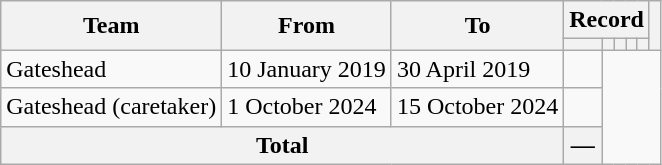<table class=wikitable style="text-align: center">
<tr>
<th rowspan=2>Team</th>
<th rowspan=2>From</th>
<th rowspan=2>To</th>
<th colspan=5>Record</th>
<th rowspan=2></th>
</tr>
<tr>
<th></th>
<th></th>
<th></th>
<th></th>
<th></th>
</tr>
<tr>
<td align=left>Gateshead</td>
<td align=left>10 January 2019</td>
<td align=left>30 April 2019<br></td>
<td></td>
</tr>
<tr>
<td align=left>Gateshead (caretaker)</td>
<td align=left>1 October 2024</td>
<td align=left>15 October 2024<br></td>
<td></td>
</tr>
<tr>
<th colspan=3>Total<br></th>
<th>—</th>
</tr>
</table>
